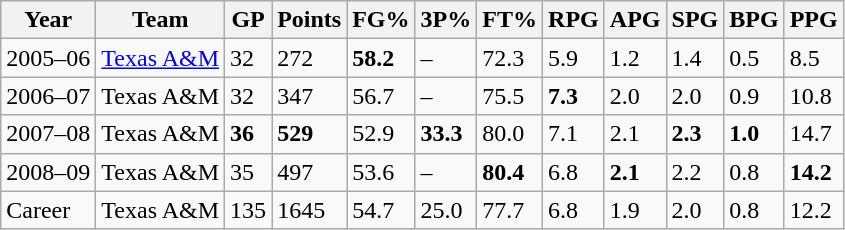<table class="wikitable">
<tr>
<th>Year</th>
<th>Team</th>
<th>GP</th>
<th>Points</th>
<th>FG%</th>
<th>3P%</th>
<th>FT%</th>
<th>RPG</th>
<th>APG</th>
<th>SPG</th>
<th>BPG</th>
<th>PPG</th>
</tr>
<tr>
<td>2005–06</td>
<td><a href='#'>Texas A&M</a></td>
<td>32</td>
<td>272</td>
<td><strong>58.2</strong></td>
<td>–</td>
<td>72.3</td>
<td>5.9</td>
<td>1.2</td>
<td>1.4</td>
<td>0.5</td>
<td>8.5</td>
</tr>
<tr>
<td>2006–07</td>
<td>Texas A&M</td>
<td>32</td>
<td>347</td>
<td>56.7</td>
<td>–</td>
<td>75.5</td>
<td><strong>7.3</strong></td>
<td>2.0</td>
<td>2.0</td>
<td>0.9</td>
<td>10.8</td>
</tr>
<tr>
<td>2007–08</td>
<td>Texas A&M</td>
<td><strong>36</strong></td>
<td><strong>529</strong></td>
<td>52.9</td>
<td><strong>33.3</strong></td>
<td>80.0</td>
<td>7.1</td>
<td>2.1</td>
<td><strong>2.3</strong></td>
<td><strong>1.0</strong></td>
<td>14.7</td>
</tr>
<tr>
<td>2008–09</td>
<td>Texas A&M</td>
<td>35</td>
<td>497</td>
<td>53.6</td>
<td>–</td>
<td><strong>80.4</strong></td>
<td>6.8</td>
<td><strong>2.1</strong></td>
<td>2.2</td>
<td>0.8</td>
<td><strong>14.2</strong></td>
</tr>
<tr>
<td>Career</td>
<td>Texas A&M</td>
<td>135</td>
<td>1645</td>
<td>54.7</td>
<td>25.0</td>
<td>77.7</td>
<td>6.8</td>
<td>1.9</td>
<td>2.0</td>
<td>0.8</td>
<td>12.2</td>
</tr>
</table>
